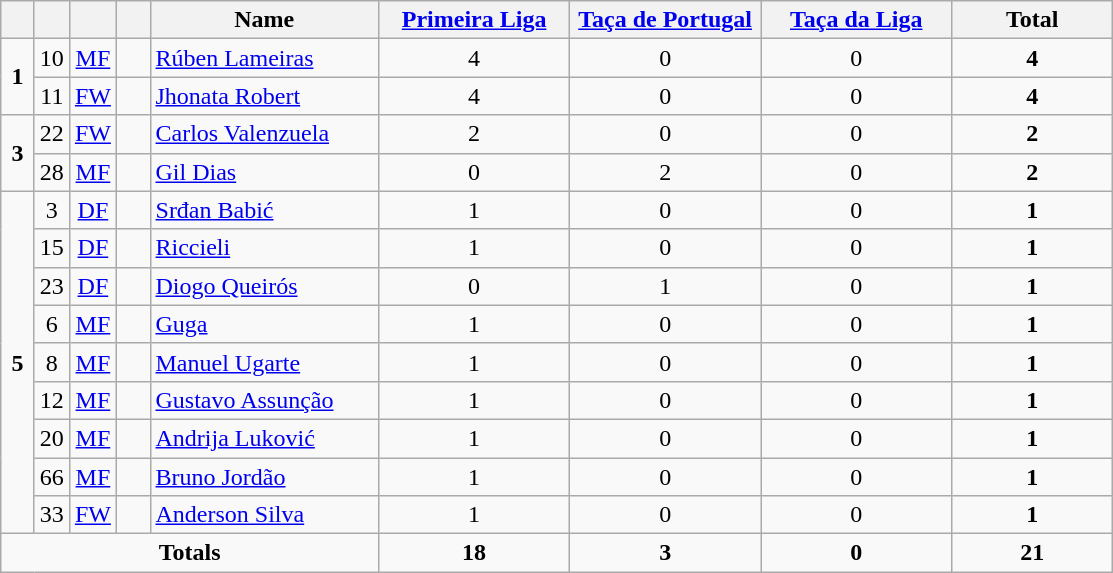<table class="wikitable" style="text-align:center">
<tr>
<th width=15></th>
<th width=15></th>
<th width=15></th>
<th width=15></th>
<th width=145>Name</th>
<th width=120><a href='#'>Primeira Liga</a></th>
<th width=120><a href='#'>Taça de Portugal</a></th>
<th width=120><a href='#'>Taça da Liga</a></th>
<th width=100>Total</th>
</tr>
<tr>
<td rowspan=2><strong>1</strong></td>
<td>10</td>
<td><a href='#'>MF</a></td>
<td></td>
<td align=left><a href='#'>Rúben Lameiras</a></td>
<td>4</td>
<td>0</td>
<td>0</td>
<td><strong>4</strong></td>
</tr>
<tr>
<td>11</td>
<td><a href='#'>FW</a></td>
<td></td>
<td align=left><a href='#'>Jhonata Robert</a></td>
<td>4</td>
<td>0</td>
<td>0</td>
<td><strong>4</strong></td>
</tr>
<tr>
<td rowspan=2><strong>3</strong></td>
<td>22</td>
<td><a href='#'>FW</a></td>
<td></td>
<td align=left><a href='#'>Carlos Valenzuela</a></td>
<td>2</td>
<td>0</td>
<td>0</td>
<td><strong>2</strong></td>
</tr>
<tr>
<td>28</td>
<td><a href='#'>MF</a></td>
<td></td>
<td align=left><a href='#'>Gil Dias</a></td>
<td>0</td>
<td>2</td>
<td>0</td>
<td><strong>2</strong></td>
</tr>
<tr>
<td rowspan=9><strong>5</strong></td>
<td>3</td>
<td><a href='#'>DF</a></td>
<td></td>
<td align=left><a href='#'>Srđan Babić</a></td>
<td>1</td>
<td>0</td>
<td>0</td>
<td><strong>1</strong></td>
</tr>
<tr>
<td>15</td>
<td><a href='#'>DF</a></td>
<td></td>
<td align=left><a href='#'>Riccieli</a></td>
<td>1</td>
<td>0</td>
<td>0</td>
<td><strong>1</strong></td>
</tr>
<tr>
<td>23</td>
<td><a href='#'>DF</a></td>
<td></td>
<td align=left><a href='#'>Diogo Queirós</a></td>
<td>0</td>
<td>1</td>
<td>0</td>
<td><strong>1</strong></td>
</tr>
<tr>
<td>6</td>
<td><a href='#'>MF</a></td>
<td></td>
<td align=left><a href='#'>Guga</a></td>
<td>1</td>
<td>0</td>
<td>0</td>
<td><strong>1</strong></td>
</tr>
<tr>
<td>8</td>
<td><a href='#'>MF</a></td>
<td></td>
<td align=left><a href='#'>Manuel Ugarte</a></td>
<td>1</td>
<td>0</td>
<td>0</td>
<td><strong>1</strong></td>
</tr>
<tr>
<td>12</td>
<td><a href='#'>MF</a></td>
<td></td>
<td align=left><a href='#'>Gustavo Assunção</a></td>
<td>1</td>
<td>0</td>
<td>0</td>
<td><strong>1</strong></td>
</tr>
<tr>
<td>20</td>
<td><a href='#'>MF</a></td>
<td></td>
<td align=left><a href='#'>Andrija Luković</a></td>
<td>1</td>
<td>0</td>
<td>0</td>
<td><strong>1</strong></td>
</tr>
<tr>
<td>66</td>
<td><a href='#'>MF</a></td>
<td></td>
<td align=left><a href='#'>Bruno Jordão</a></td>
<td>1</td>
<td>0</td>
<td>0</td>
<td><strong>1</strong></td>
</tr>
<tr>
<td>33</td>
<td><a href='#'>FW</a></td>
<td></td>
<td align=left><a href='#'>Anderson Silva</a></td>
<td>1</td>
<td>0</td>
<td>0</td>
<td><strong>1</strong></td>
</tr>
<tr>
<td colspan=5><strong>Totals</strong></td>
<td><strong>18</strong></td>
<td><strong>3</strong></td>
<td><strong>0</strong></td>
<td><strong>21</strong></td>
</tr>
</table>
